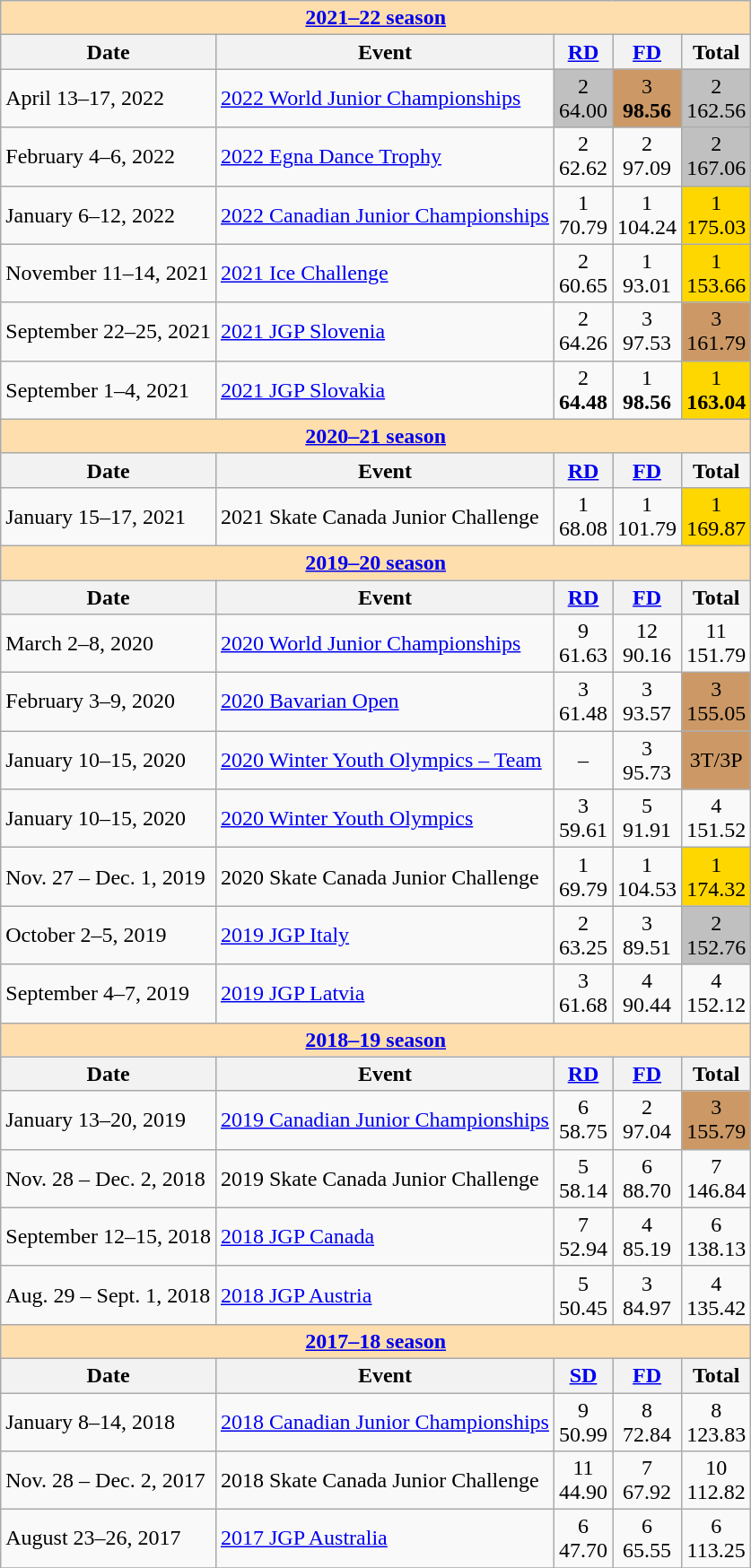<table class="wikitable">
<tr>
<th style="background-color: #ffdead;" colspan=5 align=center><a href='#'><strong>2021–22 season</strong></a></th>
</tr>
<tr>
<th>Date</th>
<th>Event</th>
<th><a href='#'>RD</a></th>
<th><a href='#'>FD</a></th>
<th>Total</th>
</tr>
<tr>
<td>April 13–17, 2022</td>
<td><a href='#'>2022 World Junior Championships</a></td>
<td align=center bgcolor=silver>2 <br> 64.00</td>
<td align=center bgcolor=cc9966>3 <br> <strong>98.56</strong></td>
<td align=center bgcolor=silver>2 <br> 162.56</td>
</tr>
<tr>
<td>February 4–6, 2022</td>
<td><a href='#'>2022 Egna Dance Trophy</a></td>
<td align=center>2 <br> 62.62</td>
<td align=center>2 <br> 97.09</td>
<td align=center bgcolor=silver>2 <br> 167.06</td>
</tr>
<tr>
<td>January 6–12, 2022</td>
<td><a href='#'>2022 Canadian Junior Championships</a></td>
<td align=center>1 <br> 70.79</td>
<td align=center>1 <br> 104.24</td>
<td align=center bgcolor=gold>1 <br> 175.03</td>
</tr>
<tr>
<td>November 11–14, 2021</td>
<td><a href='#'>2021 Ice Challenge</a></td>
<td align=center>2 <br> 60.65</td>
<td align=center>1 <br> 93.01</td>
<td align=center bgcolor=gold>1 <br> 153.66</td>
</tr>
<tr>
<td>September 22–25, 2021</td>
<td><a href='#'>2021 JGP Slovenia</a></td>
<td align=center>2 <br> 64.26</td>
<td align=center>3 <br> 97.53</td>
<td align=center bgcolor=cc9966>3 <br> 161.79</td>
</tr>
<tr>
<td>September 1–4, 2021</td>
<td><a href='#'>2021 JGP Slovakia</a></td>
<td align=center>2 <br> <strong>64.48</strong></td>
<td align=center>1 <br> <strong>98.56</strong></td>
<td align=center bgcolor=gold>1 <br> <strong>163.04</strong></td>
</tr>
<tr>
<th style="background-color: #ffdead;" colspan=5 align=center><a href='#'><strong>2020–21 season</strong></a></th>
</tr>
<tr>
<th>Date</th>
<th>Event</th>
<th><a href='#'>RD</a></th>
<th><a href='#'>FD</a></th>
<th>Total</th>
</tr>
<tr>
<td>January 15–17, 2021</td>
<td>2021 Skate Canada Junior Challenge</td>
<td align=center>1 <br> 68.08</td>
<td align=center>1 <br> 101.79</td>
<td align=center bgcolor=gold>1 <br> 169.87</td>
</tr>
<tr>
<th style="background-color: #ffdead;" colspan=5 align=center><a href='#'><strong>2019–20 season</strong></a></th>
</tr>
<tr>
<th>Date</th>
<th>Event</th>
<th><a href='#'>RD</a></th>
<th><a href='#'>FD</a></th>
<th>Total</th>
</tr>
<tr>
<td>March 2–8, 2020</td>
<td><a href='#'>2020 World Junior Championships</a></td>
<td align=center>9 <br> 61.63</td>
<td align=center>12 <br> 90.16</td>
<td align=center>11 <br> 151.79</td>
</tr>
<tr>
<td>February 3–9, 2020</td>
<td><a href='#'>2020 Bavarian Open</a></td>
<td align=center>3 <br> 61.48</td>
<td align=center>3 <br> 93.57</td>
<td align=center bgcolor=cc9966>3 <br> 155.05</td>
</tr>
<tr>
<td>January 10–15, 2020</td>
<td><a href='#'>2020 Winter Youth Olympics – Team</a></td>
<td align=center>–</td>
<td align=center>3 <br> 95.73</td>
<td align=center bgcolor=cc9966>3T/3P</td>
</tr>
<tr>
<td>January 10–15, 2020</td>
<td><a href='#'>2020 Winter Youth Olympics</a></td>
<td align=center>3 <br> 59.61</td>
<td align=center>5 <br> 91.91</td>
<td align=center>4 <br> 151.52</td>
</tr>
<tr>
<td>Nov. 27 – Dec. 1, 2019</td>
<td>2020 Skate Canada Junior Challenge</td>
<td align=center>1 <br> 69.79</td>
<td align=center>1 <br> 104.53</td>
<td align=center bgcolor=gold>1 <br> 174.32</td>
</tr>
<tr>
<td>October 2–5, 2019</td>
<td><a href='#'>2019 JGP Italy</a></td>
<td align=center>2 <br> 63.25</td>
<td align=center>3 <br> 89.51</td>
<td align=center bgcolor=silver>2 <br> 152.76</td>
</tr>
<tr>
<td>September 4–7, 2019</td>
<td><a href='#'>2019 JGP Latvia</a></td>
<td align=center>3 <br> 61.68</td>
<td align=center>4 <br> 90.44</td>
<td align=center>4 <br> 152.12</td>
</tr>
<tr>
<th style="background-color: #ffdead;" colspan=5 align=center><a href='#'><strong>2018–19 season</strong></a></th>
</tr>
<tr>
<th>Date</th>
<th>Event</th>
<th><a href='#'>RD</a></th>
<th><a href='#'>FD</a></th>
<th>Total</th>
</tr>
<tr>
<td>January 13–20, 2019</td>
<td><a href='#'>2019 Canadian Junior Championships</a></td>
<td align=center>6 <br> 58.75</td>
<td align=center>2 <br> 97.04</td>
<td align=center bgcolor=cc9966>3 <br> 155.79</td>
</tr>
<tr>
<td>Nov. 28 – Dec. 2, 2018</td>
<td>2019 Skate Canada Junior Challenge</td>
<td align=center>5 <br> 58.14</td>
<td align=center>6 <br> 88.70</td>
<td align=center>7 <br> 146.84</td>
</tr>
<tr>
<td>September 12–15, 2018</td>
<td><a href='#'>2018 JGP Canada</a></td>
<td align=center>7 <br> 52.94</td>
<td align=center>4 <br> 85.19</td>
<td align=center>6 <br> 138.13</td>
</tr>
<tr>
<td>Aug. 29 – Sept. 1, 2018</td>
<td><a href='#'>2018 JGP Austria</a></td>
<td align=center>5 <br> 50.45</td>
<td align=center>3 <br> 84.97</td>
<td align=center>4 <br> 135.42</td>
</tr>
<tr>
<th style="background-color: #ffdead;" colspan=5 align=center><a href='#'><strong>2017–18 season</strong></a></th>
</tr>
<tr>
<th>Date</th>
<th>Event</th>
<th><a href='#'>SD</a></th>
<th><a href='#'>FD</a></th>
<th>Total</th>
</tr>
<tr>
<td>January 8–14, 2018</td>
<td><a href='#'>2018 Canadian Junior Championships</a></td>
<td align=center>9 <br> 50.99</td>
<td align=center>8 <br> 72.84</td>
<td align=center>8 <br> 123.83</td>
</tr>
<tr>
<td>Nov. 28 – Dec. 2, 2017</td>
<td>2018 Skate Canada Junior Challenge</td>
<td align=center>11 <br> 44.90</td>
<td align=center>7 <br> 67.92</td>
<td align=center>10 <br> 112.82</td>
</tr>
<tr>
<td>August 23–26, 2017</td>
<td><a href='#'>2017 JGP Australia</a></td>
<td align=center>6 <br> 47.70</td>
<td align=center>6 <br> 65.55</td>
<td align=center>6 <br> 113.25</td>
</tr>
<tr>
</tr>
</table>
